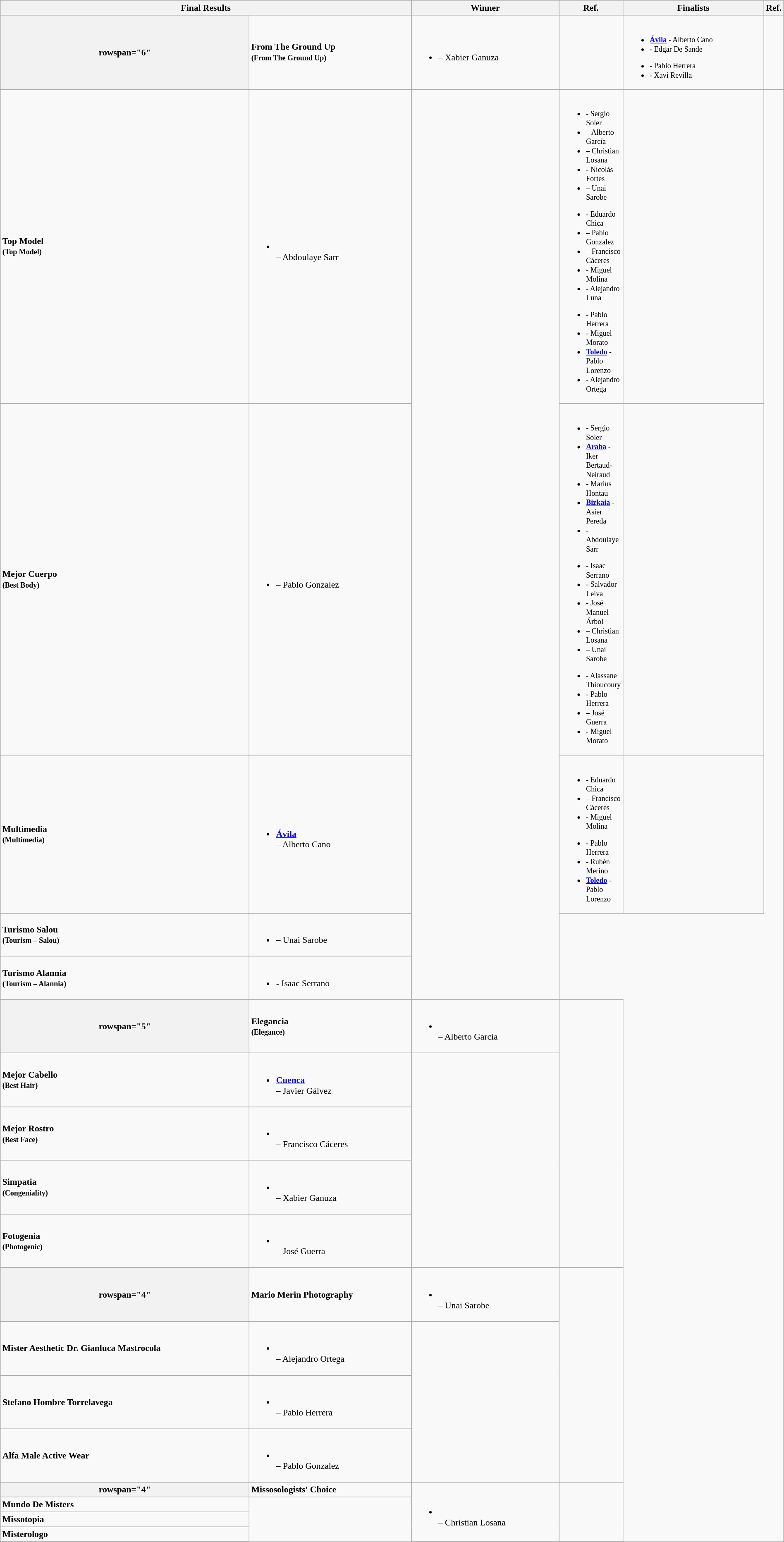<table class="wikitable" style="font-size:90%; width:100%;">
<tr>
<th "scope="col" colspan="2">Final Results</th>
<th>Winner</th>
<th style="width:1em;">Ref.</th>
<th>Finalists</th>
<th style="width:1em;">Ref.</th>
</tr>
<tr>
<th>rowspan="6" </th>
<td><strong>From The Ground Up<br><small>(From The Ground Up)</small></strong></td>
<td><br><ul><li><strong></strong> – Xabier Ganuza</li></ul></td>
<td></td>
<td><small><br>
<ul><li> <strong><a href='#'>Ávila</a></strong> - Alberto Cano</li><li><strong></strong> - Edgar De Sande</li></ul><ul><li><strong></strong> - Pablo Herrera</li><li><strong></strong> - Xavi Revilla</li></ul>
</small></td>
<td></td>
</tr>
<tr>
<td><strong>Top Model<br><small>(Top Model)</small></strong></td>
<td><br><ul><li><strong></strong><br> – Abdoulaye Sarr</li></ul></td>
<td rowspan="5"></td>
<td><small><br>
<ul><li><strong></strong> - Sergio Soler</li><li><strong></strong> – Alberto García</li><li><strong></strong> – Christian Losana</li><li><strong></strong> - Nicolás Fortes</li><li><strong></strong> – Unai Sarobe</li></ul><ul><li><strong></strong> - Eduardo Chica</li><li><strong></strong> – Pablo Gonzalez</li><li><strong></strong> – Francisco Cáceres</li><li><strong></strong> - Miguel Molina</li><li><strong></strong> - Alejandro Luna</li></ul><ul><li><strong></strong> - Pablo Herrera</li><li><strong></strong> - Miguel Morato</li><li> <strong><a href='#'>Toledo</a></strong> - Pablo Lorenzo</li><li><strong></strong> - Alejandro Ortega</li></ul>
</small></td>
<td></td>
</tr>
<tr>
<td><strong>Mejor Cuerpo<br><small>(Best Body)</small></strong></td>
<td><br><ul><li><strong></strong> – Pablo Gonzalez</li></ul></td>
<td><small><br>
<ul><li><strong></strong> - Sergio Soler</li><li> <strong><a href='#'>Araba</a></strong> - Iker Bertaud-Neiraud</li><li><strong></strong> - Marius Hontau</li><li> <strong><a href='#'>Bizkaia</a></strong> - Asier Pereda</li><li><strong></strong> - Abdoulaye Sarr</li></ul><ul><li><strong></strong> - Isaac Serrano</li><li><strong></strong> - Salvador Leiva</li><li><strong></strong> - José Manuel Árbol</li><li><strong></strong> – Christian Losana</li><li><strong></strong> – Unai Sarobe</li></ul><ul><li><strong></strong> - Alassane Thioucoury</li><li><strong></strong> - Pablo Herrera</li><li><strong></strong> – José Guerra</li><li><strong></strong> - Miguel Morato</li></ul>
</small></td>
<td></td>
</tr>
<tr>
<td><strong>Multimedia<br><small>(Multimedia)</small></strong></td>
<td><br><ul><li> <strong><a href='#'>Ávila</a></strong><br> – Alberto Cano</li></ul></td>
<td><small><br>
<ul><li><strong></strong> - Eduardo Chica</li><li><strong></strong> – Francisco Cáceres</li><li><strong></strong> - Miguel Molina</li></ul><ul><li><strong></strong> - Pablo Herrera</li><li><strong></strong> - Rubén Merino</li><li> <strong><a href='#'>Toledo</a></strong> - Pablo Lorenzo</li></ul>
</small></td>
<td></td>
</tr>
<tr>
<td><strong>Turismo Salou<br><small>(Tourism – Salou)</small></strong></td>
<td><br><ul><li><strong></strong> – Unai Sarobe</li></ul></td>
</tr>
<tr>
<td><strong>Turismo Alannia<br><small>(Tourism – Alannia)</small></strong></td>
<td><br><ul><li><strong></strong> - Isaac Serrano</li></ul></td>
</tr>
<tr>
<th>rowspan="5" </th>
<td><strong>Elegancia<br><small>(Elegance)</small></strong></td>
<td><br><ul><li><strong></strong><br> – Alberto García</li></ul></td>
<td rowspan="5"></td>
</tr>
<tr>
<td><strong>Mejor Cabello<br><small>(Best Hair)</small></strong></td>
<td><br><ul><li> <strong><a href='#'>Cuenca</a></strong><br> – Javier Gálvez</li></ul></td>
</tr>
<tr>
<td><strong>Mejor Rostro<br><small>(Best Face)</small></strong></td>
<td><br><ul><li><strong></strong><br> – Francisco Cáceres</li></ul></td>
</tr>
<tr>
<td><strong>Simpatia<br><small>(Congeniality)</small></strong></td>
<td><br><ul><li><strong></strong><br> – Xabier Ganuza</li></ul></td>
</tr>
<tr>
<td><strong>Fotogenia<br><small>(Photogenic)</small></strong></td>
<td><br><ul><li><strong></strong><br> – José Guerra</li></ul></td>
</tr>
<tr>
<th>rowspan="4" </th>
<td><strong>Mario Merin Photography</strong></td>
<td><br><ul><li><strong></strong><br> – Unai Sarobe</li></ul></td>
<td rowspan="4"></td>
</tr>
<tr>
<td><strong>Mister Aesthetic Dr. Gianluca Mastrocola</strong></td>
<td><br><ul><li><strong></strong><br> – Alejandro Ortega</li></ul></td>
</tr>
<tr>
<td><strong>Stefano Hombre Torrelavega</strong></td>
<td><br><ul><li><strong></strong><br> – Pablo Herrera</li></ul></td>
</tr>
<tr>
<td><strong>Alfa Male Active Wear</strong></td>
<td><br><ul><li><strong></strong><br> – Pablo Gonzalez</li></ul></td>
</tr>
<tr>
<th>rowspan="4" </th>
<td><strong>Missosologists' Choice</strong></td>
<td rowspan="4"><br><ul><li><strong></strong><br> – Christian Losana</li></ul></td>
<td rowspan="4"></td>
</tr>
<tr>
<td><strong>Mundo De Misters</strong></td>
</tr>
<tr>
<td><strong>Missotopia</strong></td>
</tr>
<tr>
<td><strong>Misterologo</strong></td>
</tr>
<tr>
</tr>
</table>
